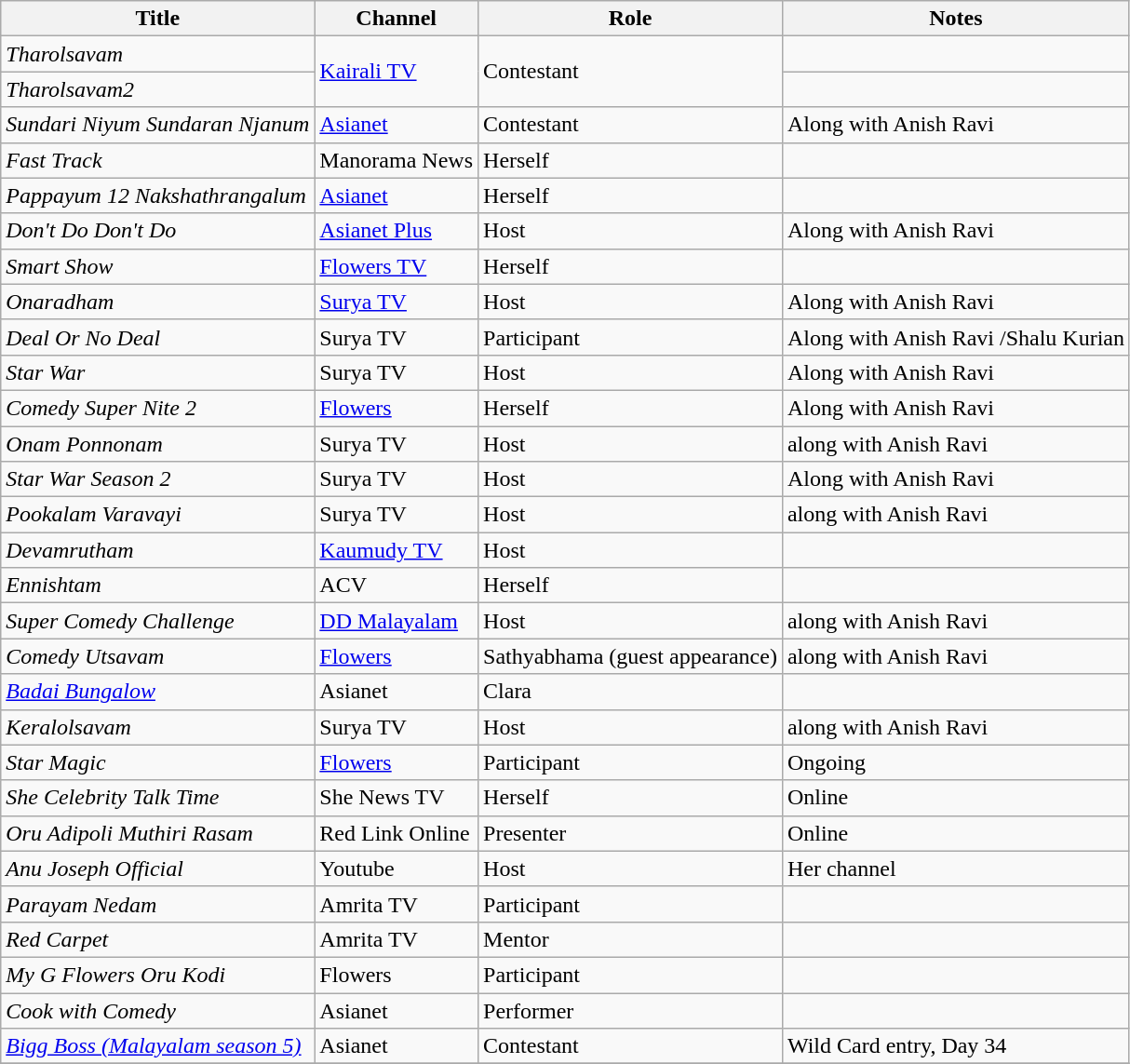<table class="wikitable">
<tr>
<th>Title</th>
<th>Channel</th>
<th>Role</th>
<th>Notes</th>
</tr>
<tr>
<td><em>Tharolsavam</em></td>
<td rowspan=2><a href='#'>Kairali TV</a></td>
<td rowspan=2>Contestant</td>
<td></td>
</tr>
<tr>
<td><em>Tharolsavam2</em></td>
<td></td>
</tr>
<tr>
<td><em>Sundari Niyum Sundaran Njanum</em></td>
<td><a href='#'>Asianet</a></td>
<td>Contestant</td>
<td>Along with Anish Ravi</td>
</tr>
<tr>
<td><em>Fast Track</em></td>
<td>Manorama News</td>
<td>Herself</td>
<td></td>
</tr>
<tr>
<td><em>Pappayum 12 Nakshathrangalum</em></td>
<td><a href='#'>Asianet</a></td>
<td>Herself</td>
<td></td>
</tr>
<tr>
<td><em>Don't Do Don't Do</em></td>
<td><a href='#'>Asianet Plus</a></td>
<td>Host</td>
<td>Along with Anish Ravi</td>
</tr>
<tr>
<td><em>Smart Show</em></td>
<td><a href='#'>Flowers TV</a></td>
<td>Herself</td>
<td></td>
</tr>
<tr>
<td><em>Onaradham</em></td>
<td><a href='#'>Surya TV</a></td>
<td>Host</td>
<td>Along with Anish Ravi</td>
</tr>
<tr>
<td><em>Deal Or No Deal </em></td>
<td>Surya TV</td>
<td>Participant</td>
<td>Along with Anish Ravi /Shalu Kurian</td>
</tr>
<tr>
<td><em>Star War</em></td>
<td>Surya TV</td>
<td>Host</td>
<td>Along with Anish Ravi</td>
</tr>
<tr>
<td><em>Comedy Super Nite 2</em></td>
<td><a href='#'>Flowers</a></td>
<td>Herself</td>
<td>Along with Anish Ravi</td>
</tr>
<tr>
<td><em>Onam Ponnonam</em></td>
<td>Surya TV</td>
<td>Host</td>
<td>along with Anish Ravi</td>
</tr>
<tr>
<td><em>Star War Season 2</em></td>
<td>Surya TV</td>
<td>Host</td>
<td>Along with Anish Ravi</td>
</tr>
<tr>
<td><em>Pookalam Varavayi</em></td>
<td>Surya TV</td>
<td>Host</td>
<td>along with Anish Ravi</td>
</tr>
<tr>
<td><em>Devamrutham</em></td>
<td><a href='#'>Kaumudy TV</a></td>
<td>Host</td>
<td></td>
</tr>
<tr>
<td><em>Ennishtam</em></td>
<td>ACV</td>
<td>Herself</td>
<td></td>
</tr>
<tr>
<td><em>Super Comedy Challenge</em></td>
<td><a href='#'>DD Malayalam</a></td>
<td>Host</td>
<td>along with Anish Ravi</td>
</tr>
<tr>
<td><em>Comedy Utsavam</em></td>
<td><a href='#'>Flowers</a></td>
<td>Sathyabhama (guest appearance)</td>
<td>along with Anish Ravi</td>
</tr>
<tr>
<td><em><a href='#'>Badai Bungalow</a></em></td>
<td>Asianet</td>
<td>Clara</td>
<td></td>
</tr>
<tr>
<td><em>Keralolsavam</em></td>
<td>Surya TV</td>
<td>Host</td>
<td>along with Anish Ravi</td>
</tr>
<tr>
<td><em>Star Magic</em></td>
<td><a href='#'>Flowers</a></td>
<td>Participant</td>
<td>Ongoing</td>
</tr>
<tr>
<td><em>She Celebrity Talk Time</em></td>
<td>She News TV</td>
<td>Herself</td>
<td>Online</td>
</tr>
<tr>
<td><em>Oru Adipoli Muthiri Rasam</em></td>
<td>Red Link Online</td>
<td>Presenter</td>
<td>Online</td>
</tr>
<tr>
<td><em>Anu Joseph Official</em></td>
<td>Youtube</td>
<td>Host</td>
<td>Her channel</td>
</tr>
<tr>
<td><em>Parayam Nedam</em></td>
<td>Amrita TV</td>
<td>Participant</td>
<td></td>
</tr>
<tr>
<td><em>Red Carpet</em></td>
<td>Amrita TV</td>
<td>Mentor</td>
<td></td>
</tr>
<tr>
<td><em>My G Flowers Oru Kodi</em></td>
<td>Flowers</td>
<td>Participant</td>
<td></td>
</tr>
<tr>
<td><em>Cook with Comedy</em></td>
<td>Asianet</td>
<td>Performer</td>
<td></td>
</tr>
<tr>
<td><em><a href='#'>Bigg Boss (Malayalam season 5)</a></em></td>
<td>Asianet</td>
<td>Contestant</td>
<td>Wild Card entry, Day 34</td>
</tr>
<tr>
</tr>
</table>
